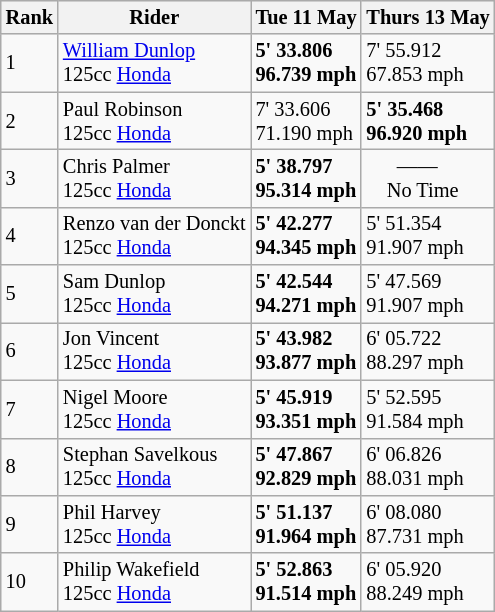<table class="wikitable" style="font-size: 85%;">
<tr style="background:#efefef;">
<th>Rank</th>
<th>Rider</th>
<th>Tue 11 May</th>
<th>Thurs 13 May</th>
</tr>
<tr>
<td>1</td>
<td> <a href='#'>William Dunlop</a><br> 125cc <a href='#'>Honda</a></td>
<td><strong>5' 33.806 <br> 96.739 mph</strong></td>
<td>7' 55.912 <br> 67.853 mph</td>
</tr>
<tr>
<td>2</td>
<td> Paul Robinson <br> 125cc <a href='#'>Honda</a></td>
<td>7' 33.606 <br> 71.190 mph</td>
<td><strong>5' 35.468 <br> 96.920 mph</strong></td>
</tr>
<tr>
<td>3</td>
<td> Chris Palmer<br> 125cc <a href='#'>Honda</a></td>
<td><strong>5' 38.797 <br> 95.314 mph</strong></td>
<td>      ——<br>    No Time</td>
</tr>
<tr>
<td>4</td>
<td> Renzo van der Donckt<br> 125cc <a href='#'>Honda</a></td>
<td><strong>5' 42.277 <br> 94.345 mph</strong></td>
<td>5' 51.354 <br> 91.907 mph</td>
</tr>
<tr>
<td>5</td>
<td> Sam Dunlop <br> 125cc <a href='#'>Honda</a></td>
<td><strong>5' 42.544 <br> 94.271 mph</strong></td>
<td>5' 47.569 <br> 91.907 mph</td>
</tr>
<tr>
<td>6</td>
<td> Jon Vincent<br> 125cc <a href='#'>Honda</a></td>
<td><strong>5' 43.982 <br> 93.877 mph</strong></td>
<td>6' 05.722 <br> 88.297 mph</td>
</tr>
<tr>
<td>7</td>
<td> Nigel Moore<br> 125cc <a href='#'>Honda</a></td>
<td><strong>5' 45.919 <br> 93.351 mph</strong></td>
<td>5' 52.595 <br> 91.584 mph</td>
</tr>
<tr>
<td>8</td>
<td> Stephan Savelkous<br> 125cc <a href='#'>Honda</a></td>
<td><strong>5' 47.867 <br> 92.829 mph</strong></td>
<td>6' 06.826 <br> 88.031 mph</td>
</tr>
<tr>
<td>9</td>
<td> Phil Harvey<br> 125cc <a href='#'>Honda</a></td>
<td><strong>5' 51.137 <br> 91.964 mph</strong></td>
<td>6' 08.080 <br> 87.731 mph</td>
</tr>
<tr>
<td>10</td>
<td> Philip Wakefield<br> 125cc <a href='#'>Honda</a></td>
<td><strong>5' 52.863 <br> 91.514 mph</strong></td>
<td>6' 05.920 <br> 88.249 mph</td>
</tr>
</table>
